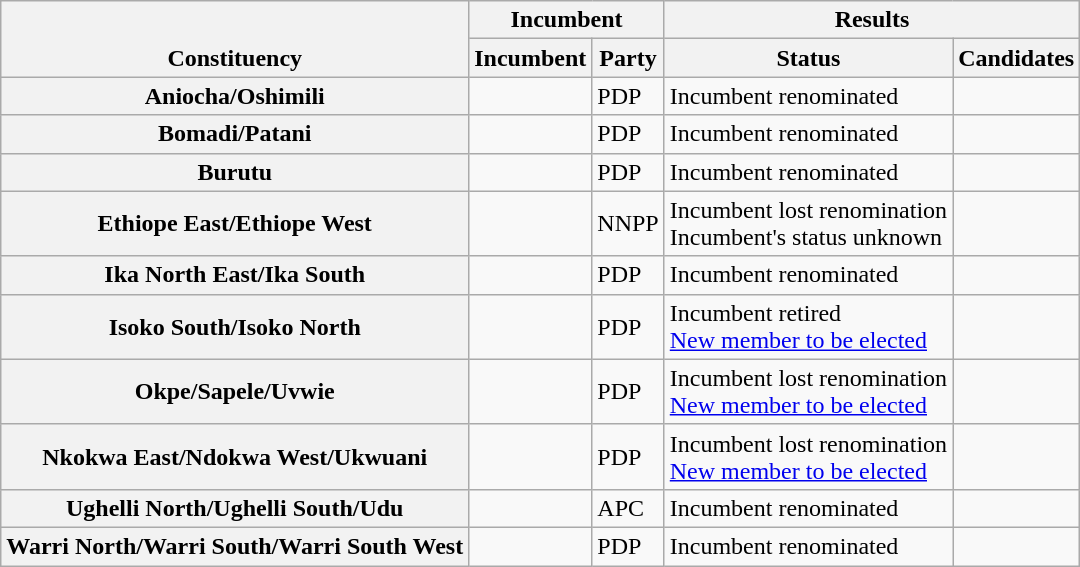<table class="wikitable sortable">
<tr valign=bottom>
<th rowspan=2>Constituency</th>
<th colspan=2>Incumbent</th>
<th colspan=2>Results</th>
</tr>
<tr valign=bottom>
<th>Incumbent</th>
<th>Party</th>
<th>Status</th>
<th>Candidates</th>
</tr>
<tr>
<th>Aniocha/Oshimili</th>
<td></td>
<td>PDP</td>
<td>Incumbent renominated</td>
<td nowrap></td>
</tr>
<tr>
<th>Bomadi/Patani</th>
<td></td>
<td>PDP</td>
<td>Incumbent renominated</td>
<td nowrap></td>
</tr>
<tr>
<th>Burutu</th>
<td></td>
<td>PDP</td>
<td>Incumbent renominated</td>
<td nowrap></td>
</tr>
<tr>
<th>Ethiope East/Ethiope West</th>
<td></td>
<td>NNPP</td>
<td>Incumbent lost renomination<br>Incumbent's status unknown</td>
<td nowrap></td>
</tr>
<tr>
<th>Ika North East/Ika South</th>
<td></td>
<td>PDP</td>
<td>Incumbent renominated</td>
<td nowrap></td>
</tr>
<tr>
<th>Isoko South/Isoko North</th>
<td></td>
<td>PDP</td>
<td>Incumbent retired<br><a href='#'>New member to be elected</a></td>
<td nowrap></td>
</tr>
<tr>
<th>Okpe/Sapele/Uvwie</th>
<td></td>
<td>PDP</td>
<td>Incumbent lost renomination<br><a href='#'>New member to be elected</a></td>
<td nowrap></td>
</tr>
<tr>
<th>Nkokwa East/Ndokwa West/Ukwuani</th>
<td></td>
<td>PDP</td>
<td>Incumbent lost renomination<br><a href='#'>New member to be elected</a></td>
<td nowrap></td>
</tr>
<tr>
<th>Ughelli North/Ughelli South/Udu</th>
<td></td>
<td>APC</td>
<td>Incumbent renominated</td>
<td nowrap></td>
</tr>
<tr>
<th>Warri North/Warri South/Warri South West</th>
<td></td>
<td>PDP</td>
<td>Incumbent renominated</td>
<td nowrap></td>
</tr>
</table>
